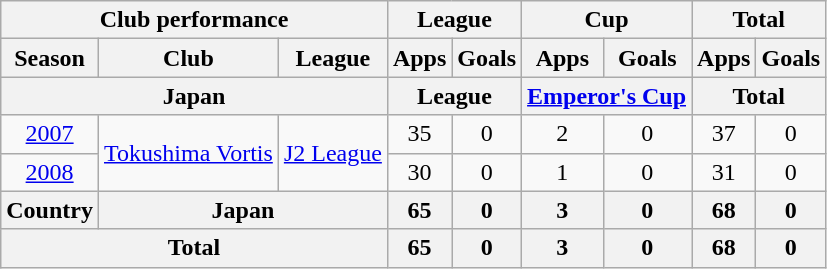<table class="wikitable" style="text-align:center;">
<tr>
<th colspan=3>Club performance</th>
<th colspan=2>League</th>
<th colspan=2>Cup</th>
<th colspan=2>Total</th>
</tr>
<tr>
<th>Season</th>
<th>Club</th>
<th>League</th>
<th>Apps</th>
<th>Goals</th>
<th>Apps</th>
<th>Goals</th>
<th>Apps</th>
<th>Goals</th>
</tr>
<tr>
<th colspan=3>Japan</th>
<th colspan=2>League</th>
<th colspan=2><a href='#'>Emperor's Cup</a></th>
<th colspan=2>Total</th>
</tr>
<tr>
<td><a href='#'>2007</a></td>
<td rowspan="2"><a href='#'>Tokushima Vortis</a></td>
<td rowspan="2"><a href='#'>J2 League</a></td>
<td>35</td>
<td>0</td>
<td>2</td>
<td>0</td>
<td>37</td>
<td>0</td>
</tr>
<tr>
<td><a href='#'>2008</a></td>
<td>30</td>
<td>0</td>
<td>1</td>
<td>0</td>
<td>31</td>
<td>0</td>
</tr>
<tr>
<th rowspan=1>Country</th>
<th colspan=2>Japan</th>
<th>65</th>
<th>0</th>
<th>3</th>
<th>0</th>
<th>68</th>
<th>0</th>
</tr>
<tr>
<th colspan=3>Total</th>
<th>65</th>
<th>0</th>
<th>3</th>
<th>0</th>
<th>68</th>
<th>0</th>
</tr>
</table>
